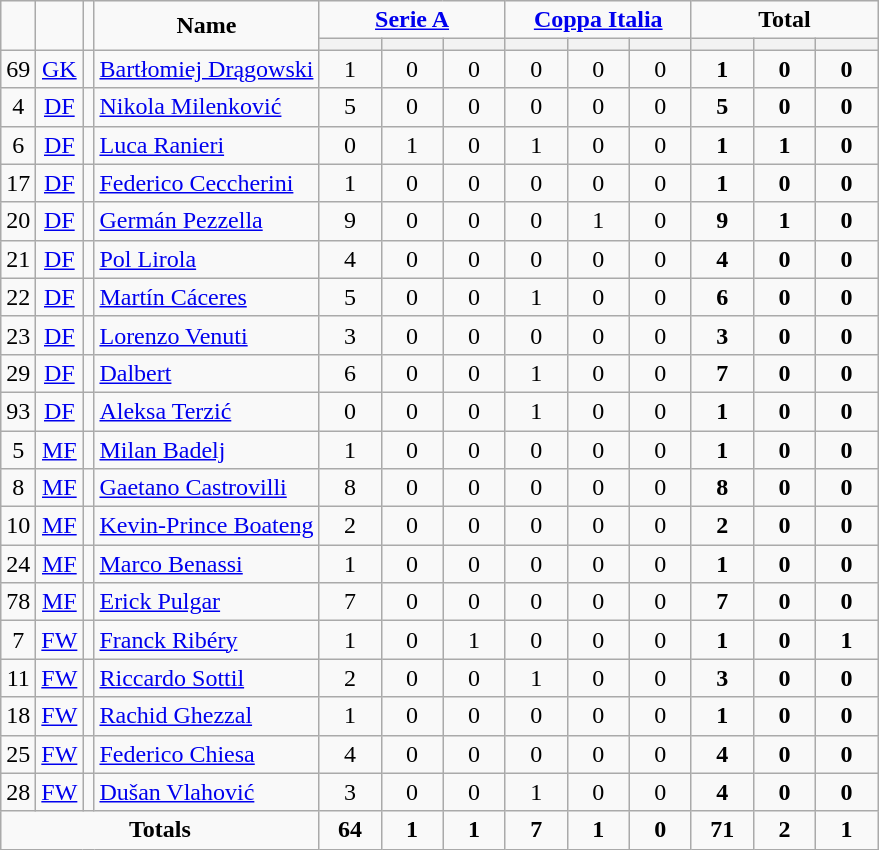<table class="wikitable" style="text-align:center;">
<tr>
<td rowspan="2" !width=15><strong></strong></td>
<td rowspan="2" !width=15><strong></strong></td>
<td rowspan="2" !width=15><strong></strong></td>
<td rowspan="2" !width=120><strong>Name</strong></td>
<td colspan="3"><strong><a href='#'>Serie A</a></strong></td>
<td colspan="3"><strong><a href='#'>Coppa Italia</a></strong></td>
<td colspan="3"><strong>Total</strong></td>
</tr>
<tr>
<th width=34; background:#fe9;"></th>
<th width=34; background:#fe9;"></th>
<th width=34; background:#ff8888;"></th>
<th width=34; background:#fe9;"></th>
<th width=34; background:#fe9;"></th>
<th width=34; background:#ff8888;"></th>
<th width=34; background:#fe9;"></th>
<th width=34; background:#fe9;"></th>
<th width=34; background:#ff8888;"></th>
</tr>
<tr>
<td>69</td>
<td><a href='#'>GK</a></td>
<td></td>
<td align=left><a href='#'>Bartłomiej Drągowski</a></td>
<td>1</td>
<td>0</td>
<td>0</td>
<td>0</td>
<td>0</td>
<td>0</td>
<td><strong>1</strong></td>
<td><strong>0</strong></td>
<td><strong>0</strong></td>
</tr>
<tr>
<td>4</td>
<td><a href='#'>DF</a></td>
<td></td>
<td align=left><a href='#'>Nikola Milenković</a></td>
<td>5</td>
<td>0</td>
<td>0</td>
<td>0</td>
<td>0</td>
<td>0</td>
<td><strong>5</strong></td>
<td><strong>0</strong></td>
<td><strong>0</strong></td>
</tr>
<tr>
<td>6</td>
<td><a href='#'>DF</a></td>
<td></td>
<td align=left><a href='#'>Luca Ranieri</a></td>
<td>0</td>
<td>1</td>
<td>0</td>
<td>1</td>
<td>0</td>
<td>0</td>
<td><strong>1</strong></td>
<td><strong>1</strong></td>
<td><strong>0</strong></td>
</tr>
<tr>
<td>17</td>
<td><a href='#'>DF</a></td>
<td></td>
<td align=left><a href='#'>Federico Ceccherini</a></td>
<td>1</td>
<td>0</td>
<td>0</td>
<td>0</td>
<td>0</td>
<td>0</td>
<td><strong>1</strong></td>
<td><strong>0</strong></td>
<td><strong>0</strong></td>
</tr>
<tr>
<td>20</td>
<td><a href='#'>DF</a></td>
<td></td>
<td align=left><a href='#'>Germán Pezzella</a></td>
<td>9</td>
<td>0</td>
<td>0</td>
<td>0</td>
<td>1</td>
<td>0</td>
<td><strong>9</strong></td>
<td><strong>1</strong></td>
<td><strong>0</strong></td>
</tr>
<tr>
<td>21</td>
<td><a href='#'>DF</a></td>
<td></td>
<td align=left><a href='#'>Pol Lirola</a></td>
<td>4</td>
<td>0</td>
<td>0</td>
<td>0</td>
<td>0</td>
<td>0</td>
<td><strong>4</strong></td>
<td><strong>0</strong></td>
<td><strong>0</strong></td>
</tr>
<tr>
<td>22</td>
<td><a href='#'>DF</a></td>
<td></td>
<td align=left><a href='#'>Martín Cáceres</a></td>
<td>5</td>
<td>0</td>
<td>0</td>
<td>1</td>
<td>0</td>
<td>0</td>
<td><strong>6</strong></td>
<td><strong>0</strong></td>
<td><strong>0</strong></td>
</tr>
<tr>
<td>23</td>
<td><a href='#'>DF</a></td>
<td></td>
<td align=left><a href='#'>Lorenzo Venuti</a></td>
<td>3</td>
<td>0</td>
<td>0</td>
<td>0</td>
<td>0</td>
<td>0</td>
<td><strong>3</strong></td>
<td><strong>0</strong></td>
<td><strong>0</strong></td>
</tr>
<tr>
<td>29</td>
<td><a href='#'>DF</a></td>
<td></td>
<td align=left><a href='#'>Dalbert</a></td>
<td>6</td>
<td>0</td>
<td>0</td>
<td>1</td>
<td>0</td>
<td>0</td>
<td><strong>7</strong></td>
<td><strong>0</strong></td>
<td><strong>0</strong></td>
</tr>
<tr>
<td>93</td>
<td><a href='#'>DF</a></td>
<td></td>
<td align=left><a href='#'>Aleksa Terzić</a></td>
<td>0</td>
<td>0</td>
<td>0</td>
<td>1</td>
<td>0</td>
<td>0</td>
<td><strong>1</strong></td>
<td><strong>0</strong></td>
<td><strong>0</strong></td>
</tr>
<tr>
<td>5</td>
<td><a href='#'>MF</a></td>
<td></td>
<td align=left><a href='#'>Milan Badelj</a></td>
<td>1</td>
<td>0</td>
<td>0</td>
<td>0</td>
<td>0</td>
<td>0</td>
<td><strong>1</strong></td>
<td><strong>0</strong></td>
<td><strong>0</strong></td>
</tr>
<tr>
<td>8</td>
<td><a href='#'>MF</a></td>
<td></td>
<td align=left><a href='#'>Gaetano Castrovilli</a></td>
<td>8</td>
<td>0</td>
<td>0</td>
<td>0</td>
<td>0</td>
<td>0</td>
<td><strong>8</strong></td>
<td><strong>0</strong></td>
<td><strong>0</strong></td>
</tr>
<tr>
<td>10</td>
<td><a href='#'>MF</a></td>
<td></td>
<td align=left><a href='#'>Kevin-Prince Boateng</a></td>
<td>2</td>
<td>0</td>
<td>0</td>
<td>0</td>
<td>0</td>
<td>0</td>
<td><strong>2</strong></td>
<td><strong>0</strong></td>
<td><strong>0</strong></td>
</tr>
<tr>
<td>24</td>
<td><a href='#'>MF</a></td>
<td></td>
<td align=left><a href='#'>Marco Benassi</a></td>
<td>1</td>
<td>0</td>
<td>0</td>
<td>0</td>
<td>0</td>
<td>0</td>
<td><strong>1</strong></td>
<td><strong>0</strong></td>
<td><strong>0</strong></td>
</tr>
<tr>
<td>78</td>
<td><a href='#'>MF</a></td>
<td></td>
<td align=left><a href='#'>Erick Pulgar</a></td>
<td>7</td>
<td>0</td>
<td>0</td>
<td>0</td>
<td>0</td>
<td>0</td>
<td><strong>7</strong></td>
<td><strong>0</strong></td>
<td><strong>0</strong></td>
</tr>
<tr>
<td>7</td>
<td><a href='#'>FW</a></td>
<td></td>
<td align=left><a href='#'>Franck Ribéry</a></td>
<td>1</td>
<td>0</td>
<td>1</td>
<td>0</td>
<td>0</td>
<td>0</td>
<td><strong>1</strong></td>
<td><strong>0</strong></td>
<td><strong>1</strong></td>
</tr>
<tr>
<td>11</td>
<td><a href='#'>FW</a></td>
<td></td>
<td align=left><a href='#'>Riccardo Sottil</a></td>
<td>2</td>
<td>0</td>
<td>0</td>
<td>1</td>
<td>0</td>
<td>0</td>
<td><strong>3</strong></td>
<td><strong>0</strong></td>
<td><strong>0</strong></td>
</tr>
<tr>
<td>18</td>
<td><a href='#'>FW</a></td>
<td></td>
<td align=left><a href='#'>Rachid Ghezzal</a></td>
<td>1</td>
<td>0</td>
<td>0</td>
<td>0</td>
<td>0</td>
<td>0</td>
<td><strong>1</strong></td>
<td><strong>0</strong></td>
<td><strong>0</strong></td>
</tr>
<tr>
<td>25</td>
<td><a href='#'>FW</a></td>
<td></td>
<td align=left><a href='#'>Federico Chiesa</a></td>
<td>4</td>
<td>0</td>
<td>0</td>
<td>0</td>
<td>0</td>
<td>0</td>
<td><strong>4</strong></td>
<td><strong>0</strong></td>
<td><strong>0</strong></td>
</tr>
<tr>
<td>28</td>
<td><a href='#'>FW</a></td>
<td></td>
<td align=left><a href='#'>Dušan Vlahović</a></td>
<td>3</td>
<td>0</td>
<td>0</td>
<td>1</td>
<td>0</td>
<td>0</td>
<td><strong>4</strong></td>
<td><strong>0</strong></td>
<td><strong>0</strong></td>
</tr>
<tr>
<td colspan=4><strong>Totals</strong></td>
<td><strong>64</strong></td>
<td><strong>1</strong></td>
<td><strong>1</strong></td>
<td><strong>7</strong></td>
<td><strong>1</strong></td>
<td><strong>0</strong></td>
<td><strong>71</strong></td>
<td><strong>2</strong></td>
<td><strong>1</strong></td>
</tr>
</table>
